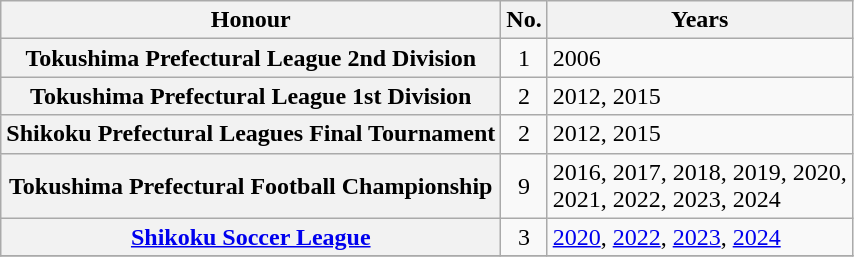<table class="wikitable plainrowheaders">
<tr>
<th scope=col>Honour</th>
<th scope=col>No.</th>
<th scope=col>Years</th>
</tr>
<tr>
<th scope=row>Tokushima Prefectural League 2nd Division</th>
<td align="center">1</td>
<td>2006</td>
</tr>
<tr>
<th scope=row>Tokushima Prefectural League 1st Division</th>
<td align="center">2</td>
<td>2012, 2015</td>
</tr>
<tr>
<th scope=row>Shikoku Prefectural Leagues Final Tournament</th>
<td align="center">2</td>
<td>2012, 2015</td>
</tr>
<tr>
<th scope=row>Tokushima Prefectural Football Championship</th>
<td align="center">9</td>
<td>2016, 2017, 2018, 2019, 2020, <br> 2021, 2022, 2023, 2024</td>
</tr>
<tr>
<th scope=row><a href='#'>Shikoku Soccer League</a></th>
<td align="center">3</td>
<td><a href='#'>2020</a>, <a href='#'>2022</a>, <a href='#'>2023</a>, <a href='#'>2024</a></td>
</tr>
<tr>
</tr>
</table>
